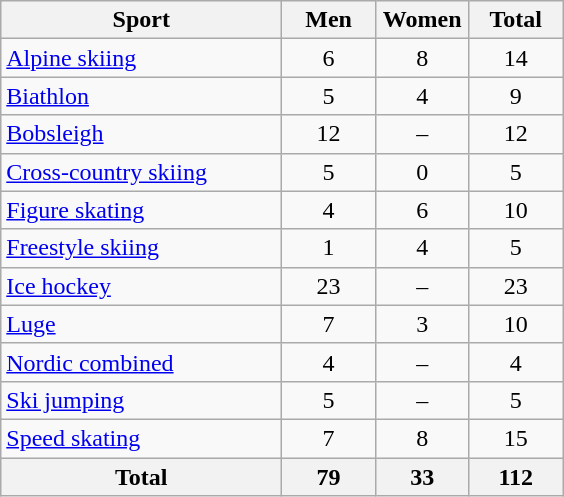<table class="wikitable sortable" style="text-align:center;">
<tr>
<th width=180>Sport</th>
<th width=55>Men</th>
<th width=55>Women</th>
<th width=55>Total</th>
</tr>
<tr>
<td align=left><a href='#'>Alpine skiing</a></td>
<td>6</td>
<td>8</td>
<td>14</td>
</tr>
<tr>
<td align=left><a href='#'>Biathlon</a></td>
<td>5</td>
<td>4</td>
<td>9</td>
</tr>
<tr>
<td align=left><a href='#'>Bobsleigh</a></td>
<td>12</td>
<td>–</td>
<td>12</td>
</tr>
<tr>
<td align=left><a href='#'>Cross-country skiing</a></td>
<td>5</td>
<td>0</td>
<td>5</td>
</tr>
<tr>
<td align=left><a href='#'>Figure skating</a></td>
<td>4</td>
<td>6</td>
<td>10</td>
</tr>
<tr>
<td align=left><a href='#'>Freestyle skiing</a></td>
<td>1</td>
<td>4</td>
<td>5</td>
</tr>
<tr>
<td align=left><a href='#'>Ice hockey</a></td>
<td>23</td>
<td>–</td>
<td>23</td>
</tr>
<tr>
<td align=left><a href='#'>Luge</a></td>
<td>7</td>
<td>3</td>
<td>10</td>
</tr>
<tr>
<td align=left><a href='#'>Nordic combined</a></td>
<td>4</td>
<td>–</td>
<td>4</td>
</tr>
<tr>
<td align=left><a href='#'>Ski jumping</a></td>
<td>5</td>
<td>–</td>
<td>5</td>
</tr>
<tr>
<td align=left><a href='#'>Speed skating</a></td>
<td>7</td>
<td>8</td>
<td>15</td>
</tr>
<tr>
<th>Total</th>
<th>79</th>
<th>33</th>
<th>112</th>
</tr>
</table>
